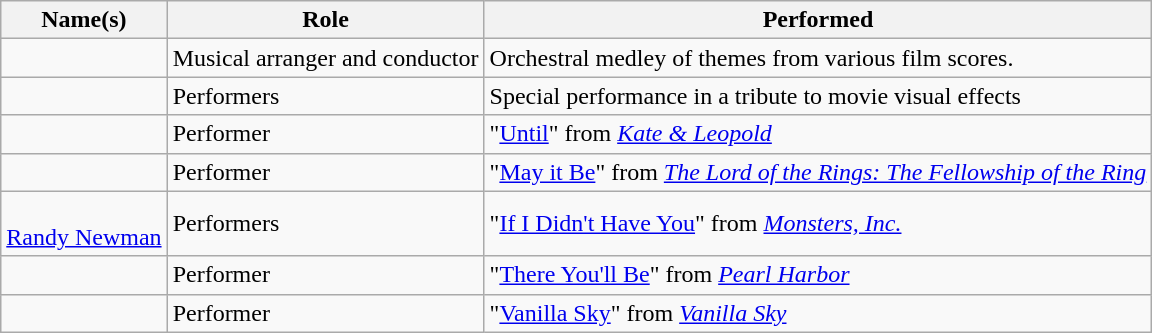<table class="wikitable sortable">
<tr>
<th>Name(s)</th>
<th>Role</th>
<th>Performed</th>
</tr>
<tr>
<td></td>
<td>Musical arranger and conductor</td>
<td>Orchestral medley of themes from various film scores.</td>
</tr>
<tr>
<td></td>
<td>Performers</td>
<td>Special performance in a tribute to movie visual effects</td>
</tr>
<tr>
<td></td>
<td>Performer</td>
<td>"<a href='#'>Until</a>" from <em><a href='#'>Kate & Leopold</a></em></td>
</tr>
<tr>
<td></td>
<td>Performer</td>
<td>"<a href='#'>May it Be</a>" from <em><a href='#'>The Lord of the Rings: The Fellowship of the Ring</a></em></td>
</tr>
<tr>
<td><br><a href='#'>Randy Newman</a></td>
<td>Performers</td>
<td>"<a href='#'>If I Didn't Have You</a>" from <em><a href='#'>Monsters, Inc.</a></em></td>
</tr>
<tr>
<td></td>
<td>Performer</td>
<td>"<a href='#'>There You'll Be</a>" from <em><a href='#'>Pearl Harbor</a></em></td>
</tr>
<tr>
<td></td>
<td>Performer</td>
<td>"<a href='#'>Vanilla Sky</a>" from <em><a href='#'>Vanilla Sky</a></em></td>
</tr>
</table>
